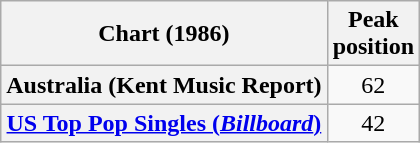<table class="wikitable sortable plainrowheaders">
<tr>
<th scope="col">Chart (1986)</th>
<th scope="col">Peak<br>position</th>
</tr>
<tr>
<th scope="row">Australia (Kent Music Report)</th>
<td style="text-align:center;">62</td>
</tr>
<tr>
<th scope="row"><a href='#'>US Top Pop Singles (<em>Billboard</em>)</a></th>
<td style="text-align:center;">42</td>
</tr>
</table>
